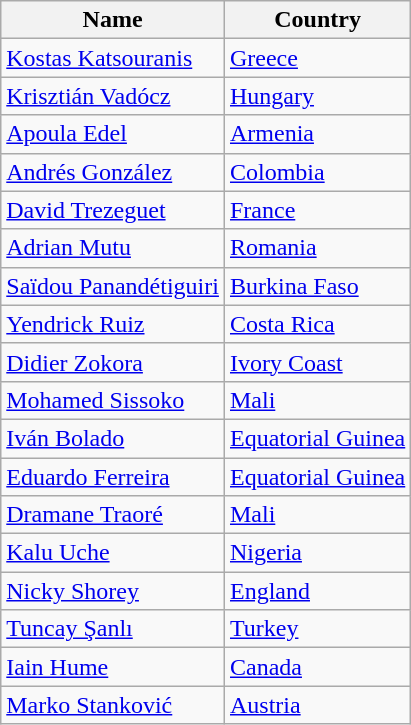<table class = "wikitable">
<tr>
<th>Name</th>
<th>Country</th>
</tr>
<tr>
<td><a href='#'>Kostas Katsouranis</a></td>
<td> <a href='#'>Greece</a></td>
</tr>
<tr>
<td><a href='#'>Krisztián Vadócz</a></td>
<td> <a href='#'>Hungary</a></td>
</tr>
<tr>
<td><a href='#'>Apoula Edel</a></td>
<td> <a href='#'>Armenia</a></td>
</tr>
<tr>
<td><a href='#'>Andrés González</a></td>
<td> <a href='#'>Colombia</a></td>
</tr>
<tr>
<td><a href='#'>David Trezeguet</a></td>
<td> <a href='#'>France</a></td>
</tr>
<tr>
<td><a href='#'>Adrian Mutu</a></td>
<td> <a href='#'>Romania</a></td>
</tr>
<tr>
<td><a href='#'>Saïdou Panandétiguiri</a></td>
<td> <a href='#'>Burkina Faso</a></td>
</tr>
<tr>
<td><a href='#'>Yendrick Ruiz</a></td>
<td> <a href='#'>Costa Rica</a></td>
</tr>
<tr>
<td><a href='#'>Didier Zokora</a></td>
<td> <a href='#'>Ivory Coast</a></td>
</tr>
<tr>
<td><a href='#'>Mohamed Sissoko</a></td>
<td> <a href='#'>Mali</a></td>
</tr>
<tr>
<td><a href='#'>Iván Bolado</a></td>
<td>  <a href='#'>Equatorial Guinea</a></td>
</tr>
<tr>
<td><a href='#'>Eduardo Ferreira</a></td>
<td> <a href='#'>Equatorial Guinea</a></td>
</tr>
<tr>
<td><a href='#'>Dramane Traoré</a></td>
<td> <a href='#'>Mali</a></td>
</tr>
<tr>
<td><a href='#'>Kalu Uche</a></td>
<td> <a href='#'>Nigeria</a></td>
</tr>
<tr>
<td><a href='#'>Nicky Shorey</a></td>
<td> <a href='#'>England</a></td>
</tr>
<tr>
<td><a href='#'>Tuncay Şanlı</a></td>
<td> <a href='#'>Turkey</a></td>
</tr>
<tr>
<td><a href='#'>Iain Hume</a></td>
<td> <a href='#'>Canada</a></td>
</tr>
<tr>
<td><a href='#'>Marko Stanković</a></td>
<td> <a href='#'>Austria</a></td>
</tr>
</table>
